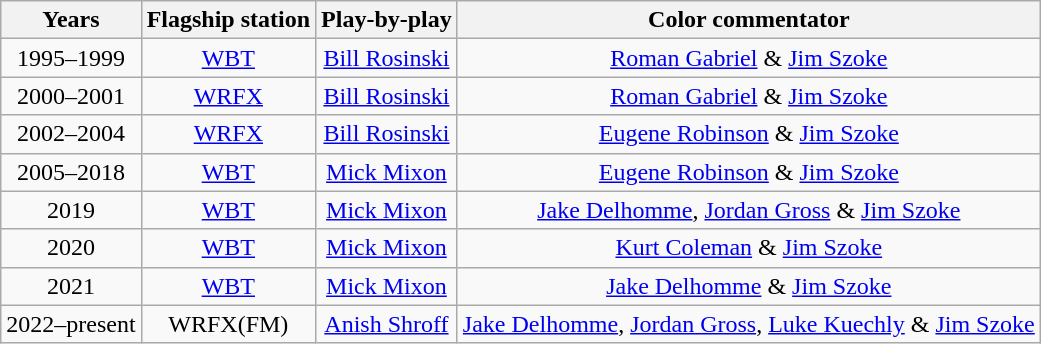<table class="wikitable" style="text-align: center;">
<tr>
<th>Years</th>
<th>Flagship station</th>
<th>Play-by-play</th>
<th>Color commentator</th>
</tr>
<tr>
<td>1995–1999</td>
<td><a href='#'>WBT</a></td>
<td><a href='#'>Bill Rosinski</a></td>
<td><a href='#'>Roman Gabriel</a> & <a href='#'>Jim Szoke</a></td>
</tr>
<tr>
<td>2000–2001</td>
<td><a href='#'>WRFX</a></td>
<td><a href='#'>Bill Rosinski</a></td>
<td><a href='#'>Roman Gabriel</a> & <a href='#'>Jim Szoke</a></td>
</tr>
<tr>
<td>2002–2004</td>
<td><a href='#'>WRFX</a></td>
<td><a href='#'>Bill Rosinski</a></td>
<td><a href='#'>Eugene Robinson</a> & <a href='#'>Jim Szoke</a></td>
</tr>
<tr>
<td>2005–2018</td>
<td><a href='#'>WBT</a></td>
<td><a href='#'>Mick Mixon</a></td>
<td><a href='#'>Eugene Robinson</a> & <a href='#'>Jim Szoke</a></td>
</tr>
<tr>
<td>2019</td>
<td><a href='#'>WBT</a></td>
<td><a href='#'>Mick Mixon</a></td>
<td><a href='#'>Jake Delhomme</a>, <a href='#'>Jordan Gross</a> & <a href='#'>Jim Szoke</a></td>
</tr>
<tr>
<td>2020</td>
<td><a href='#'>WBT</a></td>
<td><a href='#'>Mick Mixon</a></td>
<td><a href='#'>Kurt Coleman</a> & <a href='#'>Jim Szoke</a></td>
</tr>
<tr>
<td>2021</td>
<td><a href='#'>WBT</a></td>
<td><a href='#'>Mick Mixon</a></td>
<td><a href='#'>Jake Delhomme</a> & <a href='#'>Jim Szoke</a></td>
</tr>
<tr>
<td>2022–present</td>
<td>WRFX(FM)</td>
<td><a href='#'>Anish Shroff</a></td>
<td><a href='#'>Jake Delhomme</a>, <a href='#'>Jordan Gross</a>, <a href='#'>Luke Kuechly</a> & <a href='#'>Jim Szoke</a></td>
</tr>
</table>
